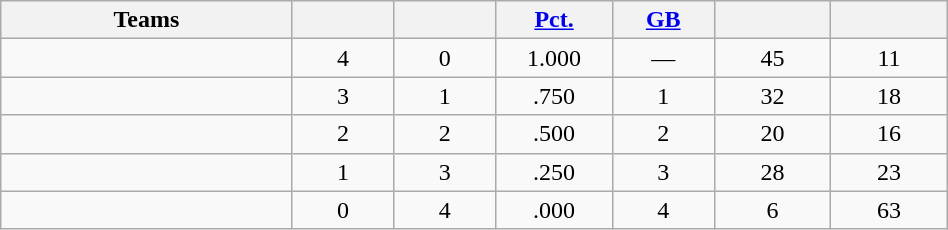<table class="wikitable" width="50%" style="text-align:center;">
<tr>
<th width="20%">Teams</th>
<th width="7%"></th>
<th width="7%"></th>
<th width="8%"><a href='#'>Pct.</a></th>
<th width="7%"><a href='#'>GB</a></th>
<th width="8%"></th>
<th width="8%"></th>
</tr>
<tr>
<td align=left></td>
<td>4</td>
<td>0</td>
<td>1.000</td>
<td>—</td>
<td>45</td>
<td>11</td>
</tr>
<tr>
<td align=left></td>
<td>3</td>
<td>1</td>
<td>.750</td>
<td>1</td>
<td>32</td>
<td>18</td>
</tr>
<tr>
<td align=left></td>
<td>2</td>
<td>2</td>
<td>.500</td>
<td>2</td>
<td>20</td>
<td>16</td>
</tr>
<tr>
<td align=left></td>
<td>1</td>
<td>3</td>
<td>.250</td>
<td>3</td>
<td>28</td>
<td>23</td>
</tr>
<tr>
<td align=left></td>
<td>0</td>
<td>4</td>
<td>.000</td>
<td>4</td>
<td>6</td>
<td>63</td>
</tr>
</table>
